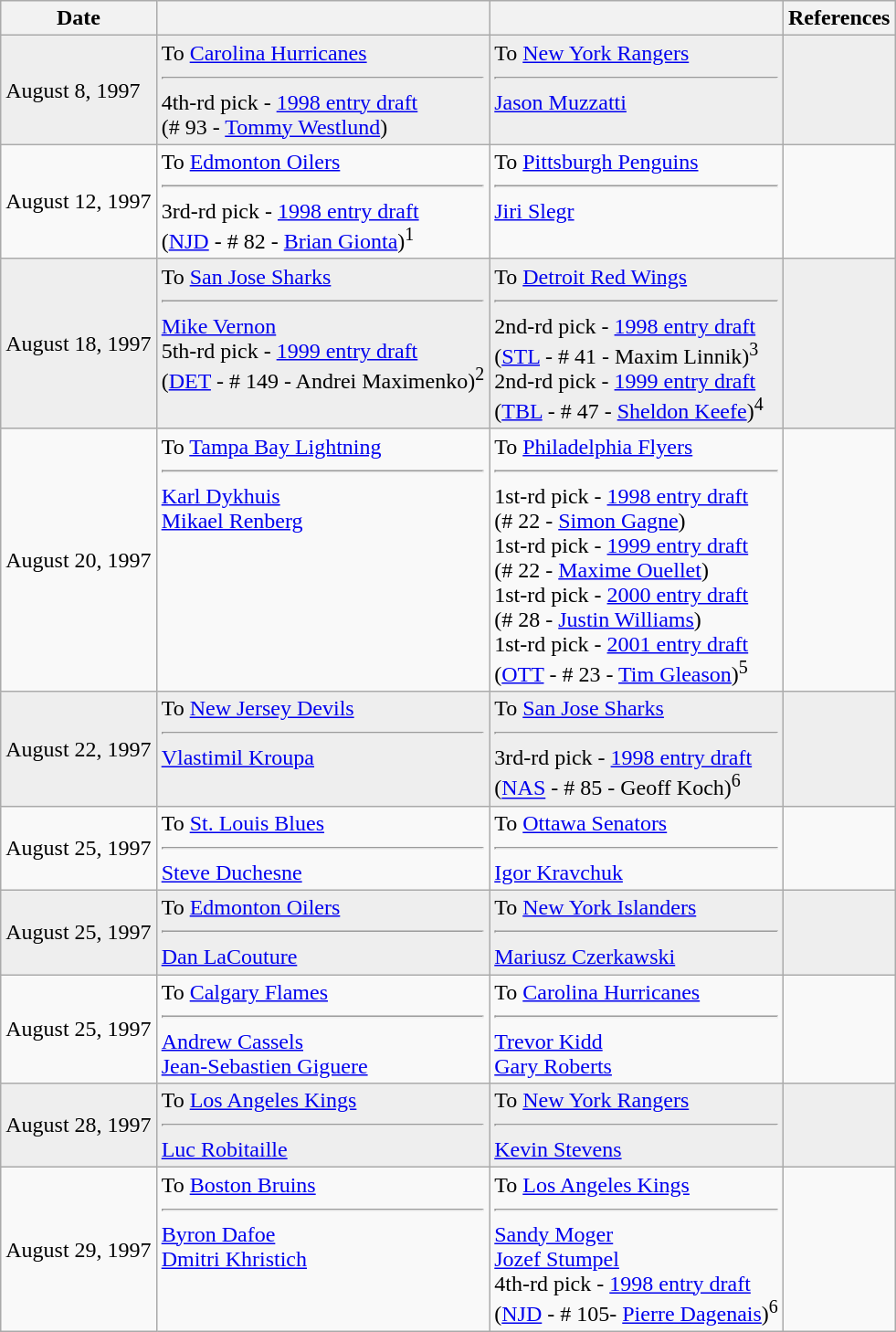<table class="wikitable">
<tr>
<th>Date</th>
<th></th>
<th></th>
<th>References</th>
</tr>
<tr bgcolor="#eeeeee">
<td>August 8, 1997</td>
<td valign="top">To <a href='#'>Carolina Hurricanes</a><hr>4th-rd pick - <a href='#'>1998 entry draft</a><br>(# 93 - <a href='#'>Tommy Westlund</a>)</td>
<td valign="top">To <a href='#'>New York Rangers</a><hr><a href='#'>Jason Muzzatti</a></td>
<td></td>
</tr>
<tr>
<td>August 12, 1997</td>
<td valign="top">To <a href='#'>Edmonton Oilers</a><hr>3rd-rd pick - <a href='#'>1998 entry draft</a><br>(<a href='#'>NJD</a> - # 82 - <a href='#'>Brian Gionta</a>)<sup>1</sup></td>
<td valign="top">To <a href='#'>Pittsburgh Penguins</a><hr><a href='#'>Jiri Slegr</a></td>
<td></td>
</tr>
<tr bgcolor="#eeeeee">
<td>August 18, 1997</td>
<td valign="top">To <a href='#'>San Jose Sharks</a><hr><a href='#'> Mike Vernon</a><br>5th-rd pick - <a href='#'>1999 entry draft</a><br>(<a href='#'>DET</a> - # 149 - Andrei Maximenko)<sup>2</sup></td>
<td valign="top">To <a href='#'>Detroit Red Wings</a><hr>2nd-rd pick - <a href='#'>1998 entry draft</a><br>(<a href='#'>STL</a> - # 41 - Maxim Linnik)<sup>3</sup><br>2nd-rd pick - <a href='#'>1999 entry draft</a><br>(<a href='#'>TBL</a> - # 47 - <a href='#'>Sheldon Keefe</a>)<sup>4</sup></td>
<td></td>
</tr>
<tr>
<td>August 20, 1997</td>
<td valign="top">To <a href='#'>Tampa Bay Lightning</a><hr><a href='#'>Karl Dykhuis</a><br><a href='#'>Mikael Renberg</a></td>
<td valign="top">To <a href='#'>Philadelphia Flyers</a><hr>1st-rd pick - <a href='#'>1998 entry draft</a><br>(# 22 - <a href='#'>Simon Gagne</a>)<br>1st-rd pick - <a href='#'>1999 entry draft</a><br>(# 22 - <a href='#'>Maxime Ouellet</a>)<br>1st-rd pick - <a href='#'>2000 entry draft</a><br>(# 28 - <a href='#'>Justin Williams</a>)<br>1st-rd pick - <a href='#'>2001 entry draft</a><br>(<a href='#'>OTT</a> - # 23 - <a href='#'>Tim Gleason</a>)<sup>5</sup></td>
<td></td>
</tr>
<tr bgcolor="#eeeeee">
<td>August 22, 1997</td>
<td valign="top">To <a href='#'>New Jersey Devils</a><hr><a href='#'>Vlastimil Kroupa</a></td>
<td valign="top">To <a href='#'>San Jose Sharks</a><hr>3rd-rd pick - <a href='#'>1998 entry draft</a><br>(<a href='#'>NAS</a> - # 85 - Geoff Koch)<sup>6</sup></td>
<td></td>
</tr>
<tr>
<td>August 25, 1997</td>
<td valign="top">To <a href='#'>St. Louis Blues</a><hr><a href='#'>Steve Duchesne</a></td>
<td valign="top">To <a href='#'>Ottawa Senators</a><hr><a href='#'>Igor Kravchuk</a></td>
<td></td>
</tr>
<tr bgcolor="#eeeeee">
<td>August 25, 1997</td>
<td valign="top">To <a href='#'>Edmonton Oilers</a><hr><a href='#'>Dan LaCouture</a></td>
<td valign="top">To <a href='#'>New York Islanders</a><hr><a href='#'>Mariusz Czerkawski</a></td>
<td></td>
</tr>
<tr>
<td>August 25, 1997</td>
<td valign="top">To <a href='#'>Calgary Flames</a><hr><a href='#'>Andrew Cassels</a><br><a href='#'>Jean-Sebastien Giguere</a></td>
<td valign="top">To <a href='#'>Carolina Hurricanes</a><hr><a href='#'>Trevor Kidd</a><br><a href='#'>Gary Roberts</a></td>
<td></td>
</tr>
<tr bgcolor="#eeeeee">
<td>August 28, 1997</td>
<td valign="top">To <a href='#'>Los Angeles Kings</a><hr><a href='#'>Luc Robitaille</a></td>
<td valign="top">To <a href='#'>New York Rangers</a><hr><a href='#'>Kevin Stevens</a></td>
<td></td>
</tr>
<tr>
<td>August 29, 1997</td>
<td valign="top">To <a href='#'>Boston Bruins</a><hr><a href='#'>Byron Dafoe</a><br><a href='#'>Dmitri Khristich</a></td>
<td valign="top">To <a href='#'>Los Angeles Kings</a><hr><a href='#'>Sandy Moger</a><br><a href='#'>Jozef Stumpel</a><br>4th-rd pick - <a href='#'>1998 entry draft</a><br>(<a href='#'>NJD</a> - # 105- <a href='#'>Pierre Dagenais</a>)<sup>6</sup></td>
<td></td>
</tr>
</table>
